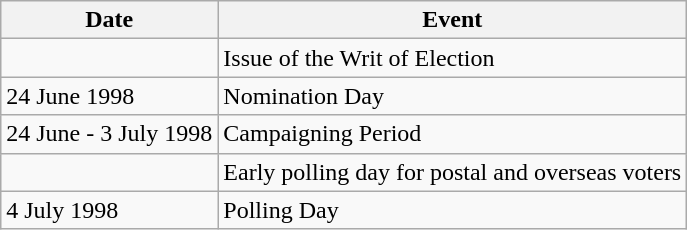<table class="wikitable">
<tr>
<th>Date</th>
<th>Event</th>
</tr>
<tr>
<td></td>
<td>Issue of the Writ of Election</td>
</tr>
<tr>
<td>24 June 1998</td>
<td>Nomination Day</td>
</tr>
<tr>
<td>24 June - 3 July 1998</td>
<td>Campaigning Period</td>
</tr>
<tr>
<td></td>
<td>Early polling day for postal and overseas voters</td>
</tr>
<tr>
<td>4 July 1998</td>
<td>Polling Day</td>
</tr>
</table>
